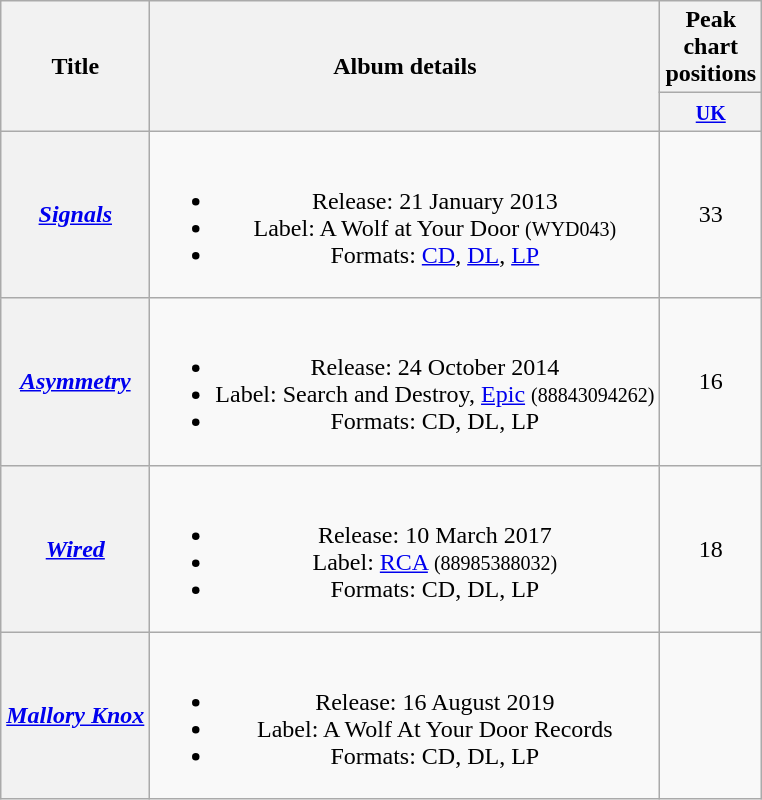<table class="wikitable plainrowheaders" style="text-align:center;">
<tr>
<th scope="col" rowspan="2">Title</th>
<th scope="col" rowspan="2">Album details</th>
<th scope="col">Peak chart<br>positions</th>
</tr>
<tr>
<th style="width:30px;"><small><a href='#'>UK</a></small><br></th>
</tr>
<tr>
<th scope="row"><em><a href='#'>Signals</a></em></th>
<td><br><ul><li>Release: 21 January 2013</li><li>Label: A Wolf at Your Door <small>(WYD043)</small></li><li>Formats: <a href='#'>CD</a>, <a href='#'>DL</a>, <a href='#'>LP</a></li></ul></td>
<td style="text-align:center;">33</td>
</tr>
<tr>
<th scope="row"><em><a href='#'>Asymmetry</a></em></th>
<td><br><ul><li>Release: 24 October 2014</li><li>Label: Search and Destroy, <a href='#'>Epic</a> <small>(88843094262)</small></li><li>Formats: CD, DL, LP</li></ul></td>
<td style="text-align:center;">16</td>
</tr>
<tr>
<th scope="row"><em><a href='#'>Wired</a></em></th>
<td><br><ul><li>Release: 10 March 2017</li><li>Label: <a href='#'>RCA</a> <small>(88985388032)</small></li><li>Formats: CD, DL, LP</li></ul></td>
<td style="text-align:center;">18</td>
</tr>
<tr>
<th scope="row"><em><a href='#'>Mallory Knox</a></em></th>
<td><br><ul><li>Release: 16 August 2019</li><li>Label: A Wolf At Your Door Records</li><li>Formats: CD, DL, LP</li></ul></td>
<td style="text-align:center;"></td>
</tr>
</table>
